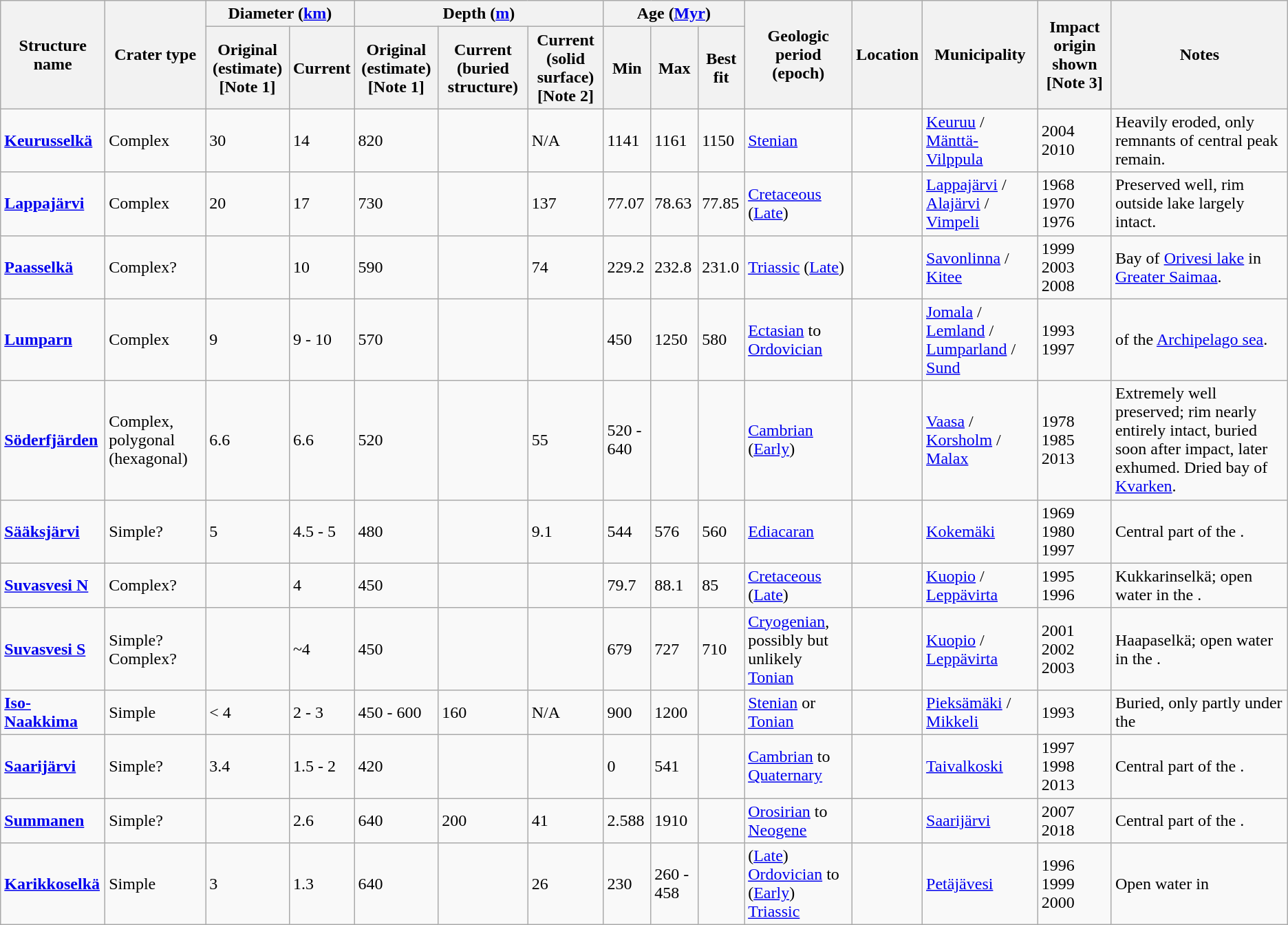<table class="wikitable sortable">
<tr>
<th rowspan="2">Structure name</th>
<th rowspan="2">Crater type</th>
<th colspan="2">Diameter (<a href='#'>km</a>)</th>
<th colspan="3">Depth (<a href='#'>m</a>)</th>
<th colspan="3">Age (<a href='#'>Myr</a>)</th>
<th rowspan="2">Geologic period (epoch)</th>
<th rowspan="2" class="unsortable">Location</th>
<th rowspan="2" class="unsortable">Municipality</th>
<th rowspan="2">Impact origin shown [Note 3]</th>
<th rowspan="2" class="unsortable">Notes</th>
</tr>
<tr>
<th>Original (estimate)<br>[Note 1]</th>
<th>Current</th>
<th>Original (estimate)<br>[Note 1]</th>
<th>Current (buried structure)</th>
<th>Current (solid surface)<br>[Note 2]</th>
<th>Min</th>
<th>Max</th>
<th>Best fit</th>
</tr>
<tr>
<td><strong><a href='#'>Keurusselkä</a></strong></td>
<td>Complex</td>
<td>30</td>
<td>14</td>
<td>820</td>
<td></td>
<td>N/A</td>
<td>1141</td>
<td>1161</td>
<td>1150</td>
<td><a href='#'>Stenian</a></td>
<td></td>
<td><a href='#'>Keuruu</a> / <a href='#'>Mänttä-Vilppula</a></td>
<td>2004<br>2010</td>
<td>Heavily eroded, only remnants of central peak remain.</td>
</tr>
<tr>
<td><a href='#'><strong>Lappajärvi</strong></a></td>
<td>Complex</td>
<td>20</td>
<td>17</td>
<td>730</td>
<td></td>
<td>137</td>
<td>77.07</td>
<td>78.63</td>
<td>77.85</td>
<td><a href='#'>Cretaceous</a> (<a href='#'>Late</a>)</td>
<td></td>
<td><a href='#'>Lappajärvi</a> / <a href='#'>Alajärvi</a> / <a href='#'>Vimpeli</a></td>
<td>1968<br>1970<br>1976 </td>
<td>Preserved well, rim outside lake largely intact.</td>
</tr>
<tr>
<td><strong><a href='#'>Paasselkä</a></strong></td>
<td>Complex?</td>
<td></td>
<td>10</td>
<td>590</td>
<td></td>
<td>74</td>
<td>229.2<br></td>
<td>232.8<br></td>
<td>231.0<br></td>
<td><a href='#'>Triassic</a> (<a href='#'>Late</a>)</td>
<td></td>
<td><a href='#'>Savonlinna</a> / <a href='#'>Kitee</a></td>
<td>1999<br>2003<br>2008</td>
<td>Bay of <a href='#'>Orivesi lake</a> in <a href='#'>Greater Saimaa</a>.</td>
</tr>
<tr>
<td><strong><a href='#'>Lumparn</a></strong></td>
<td>Complex</td>
<td>9</td>
<td>9 - 10</td>
<td>570</td>
<td></td>
<td></td>
<td>450</td>
<td>1250</td>
<td>580</td>
<td><a href='#'>Ectasian</a> to <a href='#'>Ordovician</a></td>
<td></td>
<td><a href='#'>Jomala</a> / <a href='#'>Lemland</a> / <a href='#'>Lumparland</a> / <a href='#'>Sund</a></td>
<td>1993<br>1997</td>
<td> of the <a href='#'>Archipelago sea</a>.</td>
</tr>
<tr>
<td><strong><a href='#'>Söderfjärden</a></strong></td>
<td>Complex, polygonal (hexagonal)</td>
<td>6.6</td>
<td>6.6</td>
<td>520</td>
<td></td>
<td>55</td>
<td>520 - 640</td>
<td></td>
<td></td>
<td><a href='#'>Cambrian</a> (<a href='#'>Early</a>)</td>
<td></td>
<td><a href='#'>Vaasa</a> / <a href='#'>Korsholm</a> / <a href='#'>Malax</a></td>
<td>1978<br>1985<br>2013</td>
<td>Extremely well preserved; rim nearly entirely intact, buried soon after impact, later exhumed. Dried bay of <a href='#'>Kvarken</a>.</td>
</tr>
<tr>
<td><strong><a href='#'>Sääksjärvi</a></strong></td>
<td>Simple?</td>
<td>5</td>
<td>4.5 - 5</td>
<td>480</td>
<td></td>
<td>9.1</td>
<td>544</td>
<td>576</td>
<td>560</td>
<td><a href='#'>Ediacaran</a></td>
<td></td>
<td><a href='#'>Kokemäki</a></td>
<td>1969<br>1980<br>1997</td>
<td>Central part of the .</td>
</tr>
<tr>
<td><a href='#'><strong>Suvasvesi N</strong></a></td>
<td>Complex?</td>
<td></td>
<td>4</td>
<td>450</td>
<td></td>
<td></td>
<td>79.7</td>
<td>88.1</td>
<td>85</td>
<td><a href='#'>Cretaceous</a> (<a href='#'>Late</a>)</td>
<td></td>
<td><a href='#'>Kuopio</a> / <a href='#'>Leppävirta</a></td>
<td>1995<br>1996</td>
<td>Kukkarinselkä; open water in the .</td>
</tr>
<tr>
<td><a href='#'><strong>Suvasvesi S</strong></a></td>
<td>Simple?<br>Complex?</td>
<td></td>
<td>~4</td>
<td>450</td>
<td></td>
<td></td>
<td>679</td>
<td>727</td>
<td>710</td>
<td><a href='#'>Cryogenian</a>, possibly but unlikely <a href='#'>Tonian</a></td>
<td></td>
<td><a href='#'>Kuopio</a> / <a href='#'>Leppävirta</a></td>
<td>2001<br>2002
2003</td>
<td>Haapaselkä; open water in the .</td>
</tr>
<tr>
<td><strong><a href='#'>Iso-Naakkima</a></strong></td>
<td>Simple</td>
<td>< 4</td>
<td>2 - 3</td>
<td>450 - 600</td>
<td>160</td>
<td>N/A</td>
<td>900</td>
<td>1200</td>
<td></td>
<td><a href='#'>Stenian</a> or <a href='#'>Tonian</a></td>
<td></td>
<td><a href='#'>Pieksämäki</a> / <a href='#'>Mikkeli</a></td>
<td>1993</td>
<td>Buried, only partly under the </td>
</tr>
<tr>
<td><a href='#'><strong>Saarijärvi</strong></a></td>
<td>Simple?</td>
<td>3.4</td>
<td>1.5 - 2</td>
<td>420</td>
<td></td>
<td></td>
<td>0</td>
<td>541</td>
<td></td>
<td><a href='#'>Cambrian</a> to <a href='#'>Quaternary</a></td>
<td></td>
<td><a href='#'>Taivalkoski</a></td>
<td>1997<br>1998<br>2013</td>
<td>Central part of the .</td>
</tr>
<tr>
<td><a href='#'><strong>Summanen</strong></a></td>
<td>Simple?</td>
<td></td>
<td>2.6</td>
<td>640</td>
<td>200</td>
<td>41</td>
<td>2.588</td>
<td>1910</td>
<td></td>
<td><a href='#'>Orosirian</a> to <a href='#'>Neogene</a></td>
<td></td>
<td><a href='#'>Saarijärvi</a></td>
<td>2007<br>2018</td>
<td>Central part of the .</td>
</tr>
<tr>
<td><strong><a href='#'>Karikkoselkä</a></strong></td>
<td>Simple</td>
<td>3</td>
<td>1.3</td>
<td>640</td>
<td></td>
<td>26</td>
<td>230</td>
<td>260 - 458</td>
<td></td>
<td>(<a href='#'>Late</a>) <a href='#'>Ordovician</a> to (<a href='#'>Early</a>) <a href='#'>Triassic</a></td>
<td></td>
<td><a href='#'>Petäjävesi</a></td>
<td>1996<br>1999<br>2000</td>
<td>Open water in </td>
</tr>
</table>
